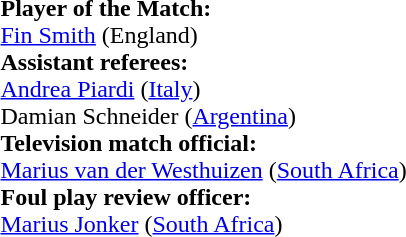<table style="width:100%">
<tr>
<td><br><strong>Player of the Match:</strong>
<br><a href='#'>Fin Smith</a> (England)<br><strong>Assistant referees:</strong>
<br><a href='#'>Andrea Piardi</a> (<a href='#'>Italy</a>)
<br>Damian Schneider (<a href='#'>Argentina</a>)
<br><strong>Television match official:</strong>
<br><a href='#'>Marius van der Westhuizen</a> (<a href='#'>South Africa</a>)
<br><strong>Foul play review officer:</strong>
<br><a href='#'>Marius Jonker</a> (<a href='#'>South Africa</a>)</td>
</tr>
</table>
